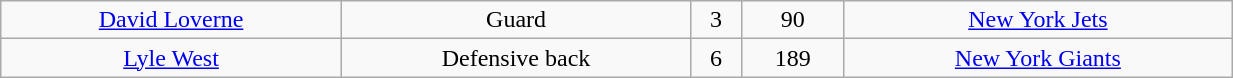<table class="wikitable" width="65%">
<tr align="center" bgcolor="">
<td><a href='#'>David Loverne</a></td>
<td>Guard</td>
<td>3</td>
<td>90</td>
<td><a href='#'>New York Jets</a></td>
</tr>
<tr align="center" bgcolor="">
<td><a href='#'>Lyle West</a></td>
<td>Defensive back</td>
<td>6</td>
<td>189</td>
<td><a href='#'>New York Giants</a></td>
</tr>
</table>
